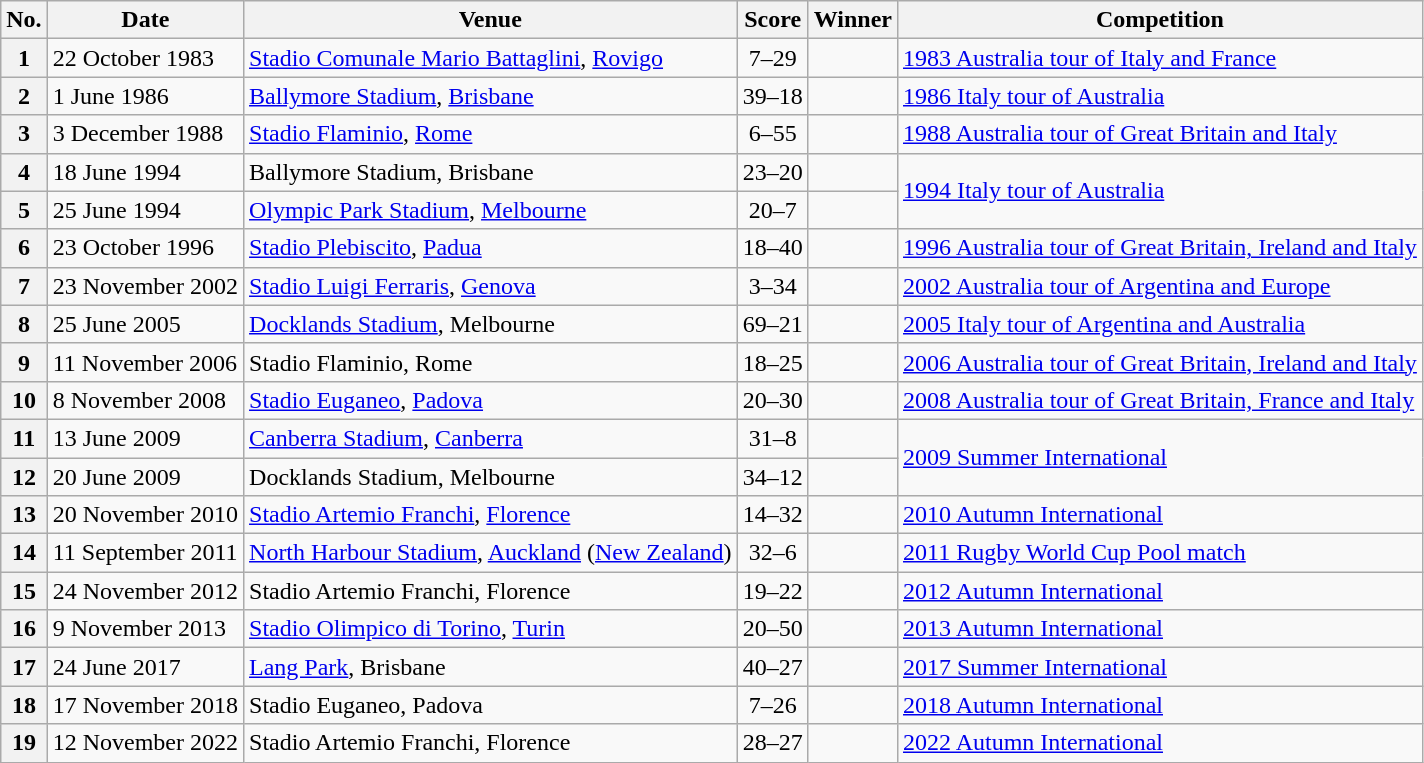<table class="wikitable">
<tr>
<th>No.</th>
<th>Date</th>
<th>Venue</th>
<th>Score</th>
<th>Winner</th>
<th>Competition</th>
</tr>
<tr>
<th>1</th>
<td>22 October 1983</td>
<td><a href='#'>Stadio Comunale Mario Battaglini</a>, <a href='#'>Rovigo</a></td>
<td align="center">7–29</td>
<td></td>
<td><a href='#'>1983 Australia tour of Italy and France</a></td>
</tr>
<tr>
<th>2</th>
<td>1 June 1986</td>
<td><a href='#'>Ballymore Stadium</a>, <a href='#'>Brisbane</a></td>
<td align="center">39–18</td>
<td></td>
<td><a href='#'>1986 Italy tour of Australia</a></td>
</tr>
<tr>
<th>3</th>
<td>3 December 1988</td>
<td><a href='#'>Stadio Flaminio</a>, <a href='#'>Rome</a></td>
<td align="center">6–55</td>
<td></td>
<td><a href='#'>1988 Australia tour of Great Britain and Italy</a></td>
</tr>
<tr>
<th>4</th>
<td>18 June 1994</td>
<td>Ballymore Stadium, Brisbane</td>
<td align="center">23–20</td>
<td></td>
<td rowspan=2><a href='#'>1994 Italy tour of Australia</a></td>
</tr>
<tr>
<th>5</th>
<td>25 June 1994</td>
<td><a href='#'>Olympic Park Stadium</a>, <a href='#'>Melbourne</a></td>
<td align="center">20–7</td>
<td></td>
</tr>
<tr>
<th>6</th>
<td>23 October 1996</td>
<td><a href='#'>Stadio Plebiscito</a>, <a href='#'>Padua</a></td>
<td align="center">18–40</td>
<td></td>
<td><a href='#'>1996 Australia tour of Great Britain, Ireland and Italy</a></td>
</tr>
<tr>
<th>7</th>
<td>23 November 2002</td>
<td><a href='#'>Stadio Luigi Ferraris</a>, <a href='#'>Genova</a></td>
<td align="center">3–34</td>
<td></td>
<td><a href='#'>2002 Australia tour of Argentina and Europe</a></td>
</tr>
<tr>
<th>8</th>
<td>25 June 2005</td>
<td><a href='#'>Docklands Stadium</a>, Melbourne</td>
<td align="center">69–21</td>
<td></td>
<td><a href='#'>2005 Italy tour of Argentina and Australia</a></td>
</tr>
<tr>
<th>9</th>
<td>11 November 2006</td>
<td>Stadio Flaminio, Rome</td>
<td align="center">18–25</td>
<td></td>
<td><a href='#'>2006 Australia tour of Great Britain, Ireland and Italy</a></td>
</tr>
<tr>
<th>10</th>
<td>8 November 2008</td>
<td><a href='#'>Stadio Euganeo</a>, <a href='#'>Padova</a></td>
<td align="center">20–30</td>
<td></td>
<td><a href='#'>2008 Australia tour of Great Britain, France and Italy</a></td>
</tr>
<tr>
<th>11</th>
<td>13 June 2009</td>
<td><a href='#'>Canberra Stadium</a>, <a href='#'>Canberra</a></td>
<td align="center">31–8</td>
<td></td>
<td rowspan=2><a href='#'>2009 Summer International</a></td>
</tr>
<tr>
<th>12</th>
<td>20 June 2009</td>
<td>Docklands Stadium, Melbourne</td>
<td align="center">34–12</td>
<td></td>
</tr>
<tr>
<th>13</th>
<td>20 November 2010</td>
<td><a href='#'>Stadio Artemio Franchi</a>, <a href='#'>Florence</a></td>
<td align="center">14–32</td>
<td></td>
<td><a href='#'>2010 Autumn International</a></td>
</tr>
<tr>
<th>14</th>
<td>11 September 2011</td>
<td><a href='#'>North Harbour Stadium</a>, <a href='#'>Auckland</a> (<a href='#'>New Zealand</a>)</td>
<td align="center">32–6</td>
<td></td>
<td><a href='#'>2011 Rugby World Cup Pool match</a></td>
</tr>
<tr>
<th>15</th>
<td>24 November 2012</td>
<td>Stadio Artemio Franchi, Florence</td>
<td align="center">19–22</td>
<td></td>
<td><a href='#'>2012 Autumn International</a></td>
</tr>
<tr>
<th>16</th>
<td>9 November 2013</td>
<td><a href='#'>Stadio Olimpico di Torino</a>, <a href='#'>Turin</a></td>
<td align="center">20–50</td>
<td></td>
<td><a href='#'>2013 Autumn International</a></td>
</tr>
<tr>
<th>17</th>
<td>24 June 2017</td>
<td><a href='#'>Lang Park</a>, Brisbane</td>
<td align="center">40–27</td>
<td></td>
<td><a href='#'>2017 Summer International</a></td>
</tr>
<tr>
<th>18</th>
<td>17 November 2018</td>
<td>Stadio Euganeo, Padova</td>
<td align="center">7–26</td>
<td></td>
<td><a href='#'>2018 Autumn International</a></td>
</tr>
<tr>
<th>19</th>
<td>12 November 2022</td>
<td>Stadio Artemio Franchi, Florence</td>
<td align="center">28–27</td>
<td></td>
<td><a href='#'>2022 Autumn International</a></td>
</tr>
</table>
